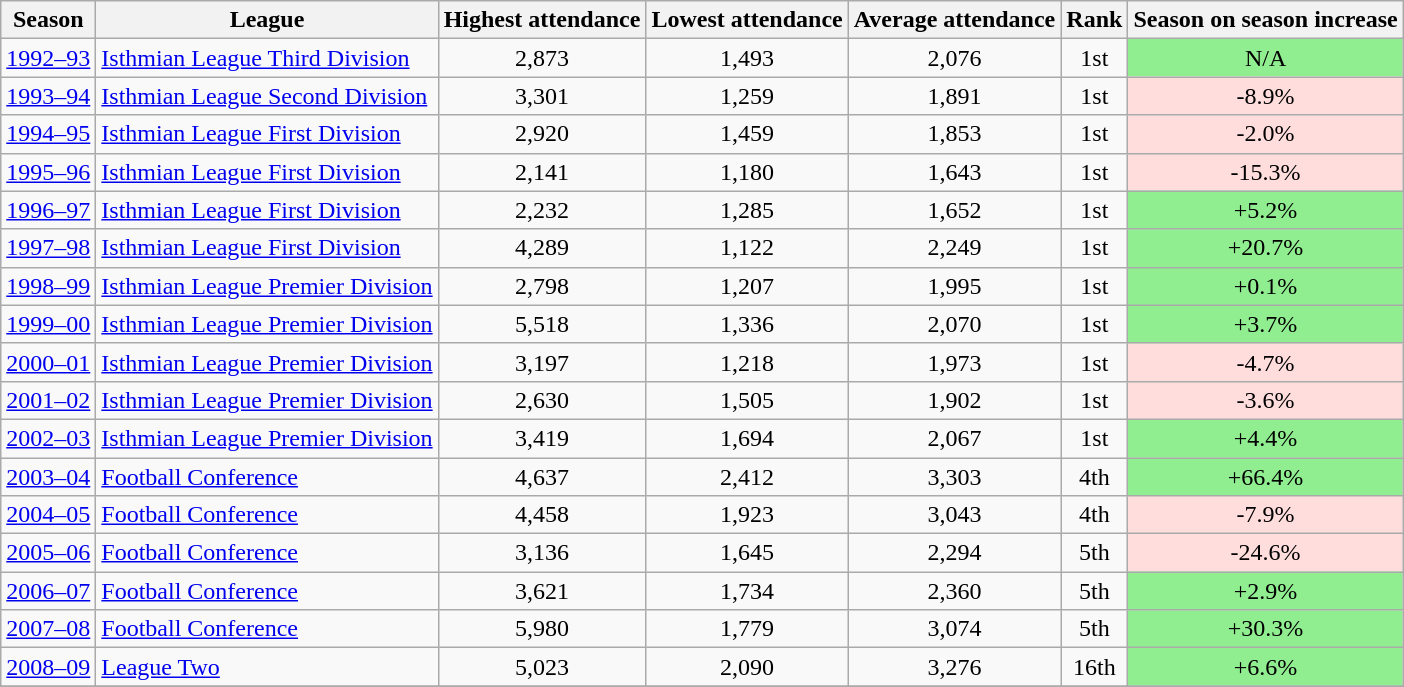<table class="wikitable">
<tr>
<th>Season</th>
<th>League</th>
<th>Highest attendance</th>
<th>Lowest attendance</th>
<th>Average attendance</th>
<th>Rank</th>
<th>Season on season increase</th>
</tr>
<tr>
<td><a href='#'>1992–93</a></td>
<td><a href='#'>Isthmian League Third Division</a></td>
<td align="center">2,873</td>
<td align="center">1,493</td>
<td align="center">2,076</td>
<td align="center">1st</td>
<td style="background: #90EE90;" align="center">N/A</td>
</tr>
<tr>
<td><a href='#'>1993–94</a></td>
<td><a href='#'>Isthmian League Second Division</a></td>
<td align="center">3,301</td>
<td align="center">1,259</td>
<td align="center">1,891</td>
<td align="center">1st</td>
<td style="background: #ffdddd;" align="center">-8.9%</td>
</tr>
<tr>
<td><a href='#'>1994–95</a></td>
<td><a href='#'>Isthmian League First Division</a></td>
<td align="center">2,920</td>
<td align="center">1,459</td>
<td align="center">1,853</td>
<td align="center">1st</td>
<td style="background: #ffdddd;" align="center">-2.0%</td>
</tr>
<tr>
<td><a href='#'>1995–96</a></td>
<td><a href='#'>Isthmian League First Division</a></td>
<td align="center">2,141</td>
<td align="center">1,180</td>
<td align="center">1,643</td>
<td align="center">1st</td>
<td style="background: #ffdddd;" align="center">-15.3%</td>
</tr>
<tr>
<td><a href='#'>1996–97</a></td>
<td><a href='#'>Isthmian League First Division</a></td>
<td align="center">2,232</td>
<td align="center">1,285</td>
<td align="center">1,652</td>
<td align="center">1st</td>
<td style="background: #90EE90;" align="center">+5.2%</td>
</tr>
<tr>
<td><a href='#'>1997–98</a></td>
<td><a href='#'>Isthmian League First Division</a></td>
<td align="center">4,289</td>
<td align="center">1,122</td>
<td align="center">2,249</td>
<td align="center">1st</td>
<td style="background: #90EE90;" align="center">+20.7%</td>
</tr>
<tr>
<td><a href='#'>1998–99</a></td>
<td><a href='#'>Isthmian League Premier Division</a></td>
<td align="center">2,798</td>
<td align="center">1,207</td>
<td align="center">1,995</td>
<td align="center">1st</td>
<td style="background: #90EE90;" align="center">+0.1%</td>
</tr>
<tr>
<td><a href='#'>1999–00</a></td>
<td><a href='#'>Isthmian League Premier Division</a></td>
<td align="center">5,518</td>
<td align="center">1,336</td>
<td align="center">2,070</td>
<td align="center">1st</td>
<td style="background: #90EE90;" align="center">+3.7%</td>
</tr>
<tr>
<td><a href='#'>2000–01</a></td>
<td><a href='#'>Isthmian League Premier Division</a></td>
<td align="center">3,197</td>
<td align="center">1,218</td>
<td align="center">1,973</td>
<td align="center">1st</td>
<td style="background: #ffdddd;" align="center">-4.7%</td>
</tr>
<tr>
<td><a href='#'>2001–02</a></td>
<td><a href='#'>Isthmian League Premier Division</a></td>
<td align="center">2,630</td>
<td align="center">1,505</td>
<td align="center">1,902</td>
<td align="center">1st</td>
<td style="background: #ffdddd;" align="center">-3.6%</td>
</tr>
<tr>
<td><a href='#'>2002–03</a></td>
<td><a href='#'>Isthmian League Premier Division</a></td>
<td align="center">3,419</td>
<td align="center">1,694</td>
<td align="center">2,067</td>
<td align="center">1st</td>
<td style="background: #90EE90;" align="center">+4.4%</td>
</tr>
<tr>
<td><a href='#'>2003–04</a></td>
<td><a href='#'>Football Conference</a></td>
<td align="center">4,637</td>
<td align="center">2,412</td>
<td align="center">3,303</td>
<td align="center">4th</td>
<td style="background: #90EE90;" align="center">+66.4%</td>
</tr>
<tr>
<td><a href='#'>2004–05</a></td>
<td><a href='#'>Football Conference</a></td>
<td align="center">4,458</td>
<td align="center">1,923</td>
<td align="center">3,043</td>
<td align="center">4th</td>
<td style="background: #ffdddd;" align="center">-7.9%</td>
</tr>
<tr>
<td><a href='#'>2005–06</a></td>
<td><a href='#'>Football Conference</a></td>
<td align="center">3,136</td>
<td align="center">1,645</td>
<td align="center">2,294</td>
<td align="center">5th</td>
<td style="background: #ffdddd;" align="center">-24.6%</td>
</tr>
<tr>
<td><a href='#'>2006–07</a></td>
<td><a href='#'>Football Conference</a></td>
<td align="center">3,621</td>
<td align="center">1,734</td>
<td align="center">2,360</td>
<td align="center">5th</td>
<td style="background: #90EE90;" align="center">+2.9%</td>
</tr>
<tr>
<td><a href='#'>2007–08</a></td>
<td><a href='#'>Football Conference</a></td>
<td align="center">5,980</td>
<td align="center">1,779</td>
<td align="center">3,074</td>
<td align="center">5th</td>
<td style="background: #90EE90;" align="center">+30.3%</td>
</tr>
<tr>
<td><a href='#'>2008–09</a></td>
<td><a href='#'>League Two</a></td>
<td align="center">5,023</td>
<td align="center">2,090</td>
<td align="center">3,276</td>
<td align="center">16th</td>
<td style="background: #90EE90;" align="center">+6.6%</td>
</tr>
<tr>
</tr>
</table>
